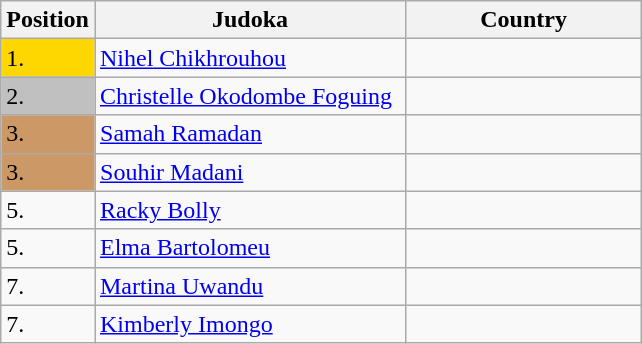<table class=wikitable>
<tr>
<th width=10>Position</th>
<th width=200>Judoka</th>
<th width=150>Country</th>
</tr>
<tr>
<td bgcolor=gold>1.</td>
<td><a href='#'>Nihel Chikhrouhou</a></td>
<td></td>
</tr>
<tr>
<td bgcolor="silver">2.</td>
<td><a href='#'>Christelle Okodombe Foguing</a></td>
<td></td>
</tr>
<tr>
<td bgcolor="CC9966">3.</td>
<td><a href='#'>Samah Ramadan</a></td>
<td></td>
</tr>
<tr>
<td bgcolor="CC9966">3.</td>
<td><a href='#'>Souhir Madani</a></td>
<td></td>
</tr>
<tr>
<td>5.</td>
<td><a href='#'>Racky Bolly</a></td>
<td></td>
</tr>
<tr>
<td>5.</td>
<td><a href='#'>Elma Bartolomeu</a></td>
<td></td>
</tr>
<tr>
<td>7.</td>
<td><a href='#'>Martina Uwandu</a></td>
<td></td>
</tr>
<tr>
<td>7.</td>
<td><a href='#'>Kimberly Imongo</a></td>
<td></td>
</tr>
</table>
